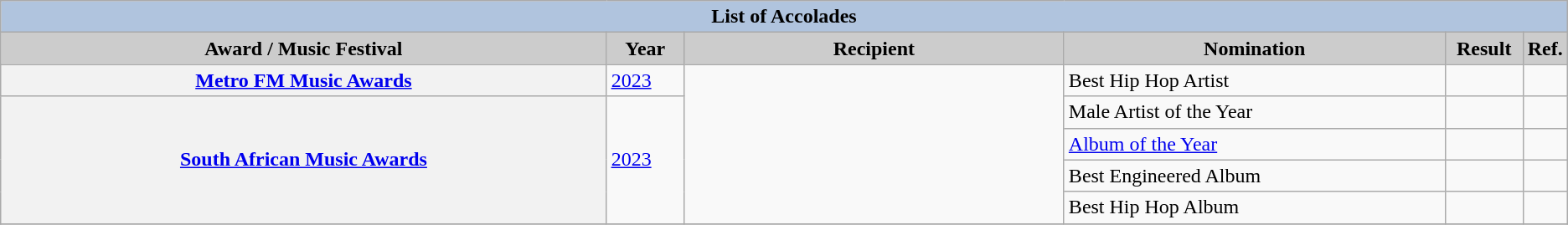<table class="wikitable plainrowheaders">
<tr style="text-align:center;">
<th colspan="6" style="background:#B0C4DE;">List of Accolades</th>
</tr>
<tr style="text-align:center;">
<th style="background:#ccc; width:40%;">Award / Music Festival</th>
<th style="background:#ccc; width:5%;">Year</th>
<th style="background:#ccc; width:25%;">Recipient</th>
<th style="background:#ccc; width:25%;">Nomination</th>
<th style="background:#ccc; width:10%;">Result</th>
<th style="background:#ccc; width:5%;">Ref.</th>
</tr>
<tr>
<th scope="row"><a href='#'>Metro FM Music Awards</a></th>
<td><a href='#'>2023</a></td>
<td rowspan="5"></td>
<td>Best Hip Hop Artist</td>
<td></td>
<td></td>
</tr>
<tr>
<th scope="row" rowspan="4"><a href='#'>South African Music Awards</a></th>
<td rowspan="4"><a href='#'>2023</a></td>
<td>Male Artist of the Year</td>
<td></td>
<td></td>
</tr>
<tr>
<td><a href='#'>Album of the Year</a></td>
<td></td>
<td></td>
</tr>
<tr>
<td>Best Engineered Album</td>
<td></td>
<td></td>
</tr>
<tr>
<td>Best Hip Hop Album</td>
<td></td>
<td></td>
</tr>
<tr>
</tr>
</table>
